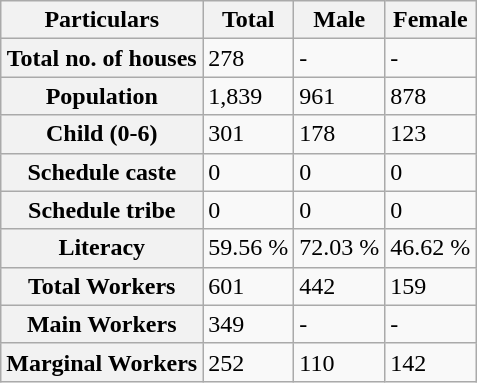<table class="wikitable">
<tr>
<th>Particulars</th>
<th>Total</th>
<th>Male</th>
<th>Female</th>
</tr>
<tr>
<th>Total no. of houses</th>
<td>278</td>
<td>-</td>
<td>-</td>
</tr>
<tr>
<th>Population</th>
<td>1,839</td>
<td>961</td>
<td>878</td>
</tr>
<tr>
<th>Child (0-6)</th>
<td>301</td>
<td>178</td>
<td>123</td>
</tr>
<tr>
<th>Schedule caste</th>
<td>0</td>
<td>0</td>
<td>0</td>
</tr>
<tr>
<th>Schedule tribe</th>
<td>0</td>
<td>0</td>
<td>0</td>
</tr>
<tr>
<th>Literacy</th>
<td>59.56 %</td>
<td>72.03 %</td>
<td>46.62 %</td>
</tr>
<tr>
<th>Total Workers</th>
<td>601</td>
<td>442</td>
<td>159</td>
</tr>
<tr>
<th>Main Workers</th>
<td>349</td>
<td>-</td>
<td>-</td>
</tr>
<tr>
<th>Marginal Workers</th>
<td>252</td>
<td>110</td>
<td>142</td>
</tr>
</table>
